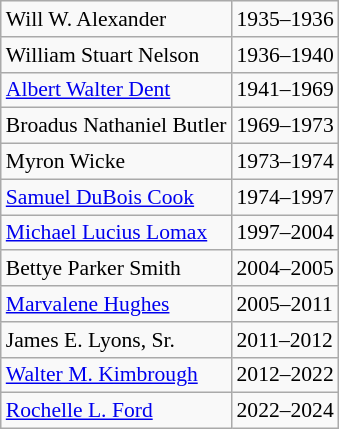<table class="wikitable floatright" cellpadding="2" cellspacing="2" style="font-size: 90%;">
<tr>
<td>Will W. Alexander</td>
<td>1935–1936</td>
</tr>
<tr>
<td>William Stuart Nelson</td>
<td>1936–1940</td>
</tr>
<tr>
<td><a href='#'>Albert Walter Dent</a></td>
<td>1941–1969</td>
</tr>
<tr>
<td>Broadus Nathaniel Butler</td>
<td>1969–1973</td>
</tr>
<tr>
<td>Myron Wicke</td>
<td>1973–1974</td>
</tr>
<tr>
<td><a href='#'>Samuel DuBois Cook</a></td>
<td>1974–1997</td>
</tr>
<tr>
<td><a href='#'>Michael Lucius Lomax</a></td>
<td>1997–2004</td>
</tr>
<tr>
<td>Bettye Parker Smith</td>
<td>2004–2005</td>
</tr>
<tr>
<td><a href='#'>Marvalene Hughes</a></td>
<td>2005–2011</td>
</tr>
<tr>
<td>James E. Lyons, Sr.</td>
<td>2011–2012</td>
</tr>
<tr>
<td><a href='#'>Walter M. Kimbrough</a></td>
<td>2012–2022</td>
</tr>
<tr>
<td><a href='#'>Rochelle L. Ford</a></td>
<td>2022–2024</td>
</tr>
</table>
